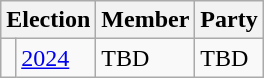<table class="wikitable">
<tr>
<th colspan="2">Election</th>
<th>Member</th>
<th>Party</th>
</tr>
<tr>
<td></td>
<td><a href='#'>2024</a></td>
<td>TBD</td>
<td>TBD</td>
</tr>
</table>
